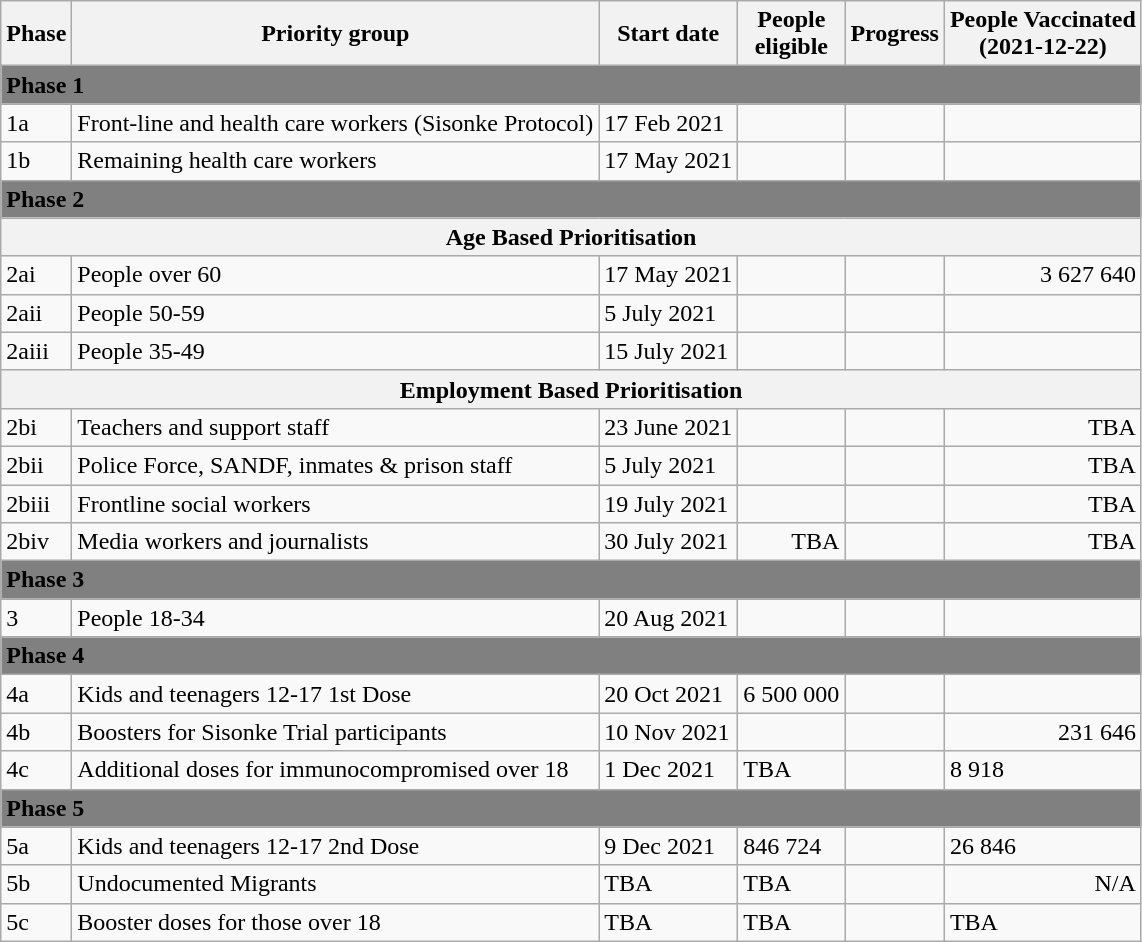<table class="wikitable">
<tr>
<th>Phase</th>
<th>Priority group</th>
<th>Start date</th>
<th>People<br>eligible</th>
<th>Progress</th>
<th>People Vaccinated<br>(2021-12-22)</th>
</tr>
<tr>
<td colspan="6" bgcolor="grey"><span> <strong>Phase 1</strong></span></td>
</tr>
<tr>
<td>1a</td>
<td>Front-line and health care workers (Sisonke Protocol)</td>
<td>17 Feb 2021</td>
<td style="text-align:right;"></td>
<td></td>
<td style="text-align:right;"></td>
</tr>
<tr>
<td>1b</td>
<td>Remaining health care workers</td>
<td>17 May 2021</td>
<td style="text-align:right;"></td>
<td></td>
<td style="text-align:right;"></td>
</tr>
<tr>
<td colspan="6" bgcolor="grey"><span><strong>Phase 2</strong></span></td>
</tr>
<tr>
<th colspan="6">Age Based Prioritisation</th>
</tr>
<tr>
<td>2ai</td>
<td>People over 60</td>
<td>17 May 2021</td>
<td style="text-align:right;"></td>
<td></td>
<td style="text-align:right;">3 627 640</td>
</tr>
<tr>
<td>2aii</td>
<td>People 50-59</td>
<td>5 July 2021</td>
<td style="text-align:right;"></td>
<td></td>
<td style="text-align:right;"></td>
</tr>
<tr>
<td>2aiii</td>
<td>People 35-49</td>
<td>15 July 2021</td>
<td style="text-align:right;"></td>
<td></td>
<td style="text-align:right;"></td>
</tr>
<tr>
<th colspan="6">Employment Based Prioritisation</th>
</tr>
<tr>
<td>2bi</td>
<td>Teachers and support staff</td>
<td>23 June 2021</td>
<td style="text-align:right;"></td>
<td></td>
<td style="text-align:right;">TBA</td>
</tr>
<tr>
<td>2bii</td>
<td>Police Force, SANDF, inmates & prison staff</td>
<td>5 July 2021</td>
<td style="text-align:right;"></td>
<td></td>
<td style="text-align:right;">TBA</td>
</tr>
<tr>
<td>2biii</td>
<td>Frontline social workers</td>
<td>19 July 2021</td>
<td style="text-align:right;"></td>
<td></td>
<td style="text-align:right;">TBA</td>
</tr>
<tr>
<td>2biv</td>
<td>Media workers and journalists</td>
<td>30 July 2021</td>
<td style="text-align:right;">TBA</td>
<td></td>
<td style="text-align:right;">TBA</td>
</tr>
<tr>
<td colspan="6" bgcolor="grey"><span><strong>Phase 3</strong></span></td>
</tr>
<tr>
<td>3</td>
<td>People 18-34</td>
<td>20 Aug 2021</td>
<td style="text-align:right;"></td>
<td></td>
<td style="text-align:right;"></td>
</tr>
<tr>
<td colspan="6" bgcolor="grey"><span><strong>Phase 4</strong></span></td>
</tr>
<tr>
<td>4a</td>
<td>Kids and teenagers 12-17 1st Dose</td>
<td>20 Oct 2021</td>
<td style="text-align:right;">6 500 000</td>
<td></td>
<td style="text-align:right;"></td>
</tr>
<tr>
<td>4b</td>
<td>Boosters for Sisonke Trial participants </td>
<td>10 Nov 2021</td>
<td></td>
<td></td>
<td style="text-align:right;">231 646</td>
</tr>
<tr>
<td>4c</td>
<td>Additional doses for immunocompromised over 18</td>
<td>1 Dec 2021</td>
<td TBA>TBA</td>
<td></td>
<td>8 918</td>
</tr>
<tr>
<td colspan="6" bgcolor="grey"><span><strong>Phase 5</strong></span></td>
</tr>
<tr>
<td>5a</td>
<td>Kids and teenagers 12-17 2nd Dose</td>
<td>9 Dec 2021</td>
<td>846 724</td>
<td></td>
<td>26 846</td>
</tr>
<tr>
<td>5b</td>
<td>Undocumented Migrants<span><strong></strong></span></td>
<td>TBA</td>
<td TBA>TBA</td>
<td></td>
<td style="text-align:right;">N/A</td>
</tr>
<tr>
<td>5c</td>
<td>Booster doses for those over 18</td>
<td>TBA</td>
<td TBA>TBA</td>
<td></td>
<td>TBA</td>
</tr>
</table>
